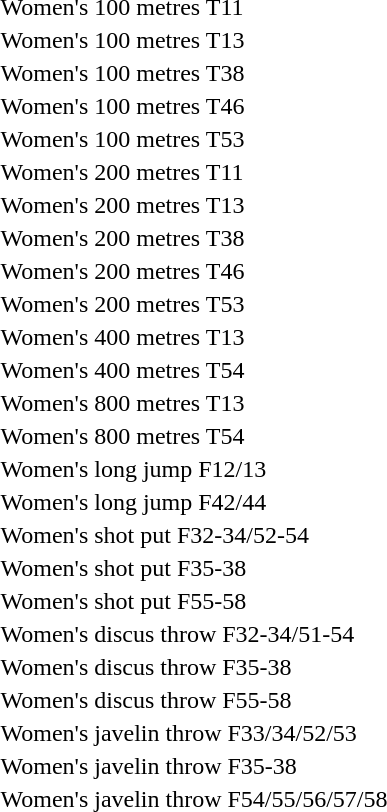<table>
<tr>
<td>Women's 100 metres T11<br></td>
<td></td>
<td></td>
<td></td>
</tr>
<tr>
<td>Women's 100 metres T13<br></td>
<td></td>
<td></td>
<td></td>
</tr>
<tr>
<td>Women's 100 metres T38<br></td>
<td></td>
<td></td>
<td></td>
</tr>
<tr>
<td>Women's 100 metres T46<br></td>
<td></td>
<td></td>
<td></td>
</tr>
<tr>
<td>Women's 100 metres T53<br></td>
<td></td>
<td></td>
<td></td>
</tr>
<tr>
<td>Women's 200 metres T11<br></td>
<td></td>
<td></td>
<td></td>
</tr>
<tr>
<td>Women's 200 metres T13<br></td>
<td></td>
<td></td>
<td></td>
</tr>
<tr>
<td>Women's 200 metres T38<br></td>
<td></td>
<td></td>
<td></td>
</tr>
<tr>
<td>Women's 200 metres T46<br></td>
<td></td>
<td></td>
<td></td>
</tr>
<tr>
<td>Women's 200 metres T53<br></td>
<td></td>
<td></td>
<td></td>
</tr>
<tr>
<td>Women's 400 metres T13<br></td>
<td></td>
<td></td>
<td></td>
</tr>
<tr>
<td>Women's 400 metres T54<br></td>
<td></td>
<td></td>
<td></td>
</tr>
<tr>
<td>Women's 800 metres T13<br></td>
<td></td>
<td></td>
<td></td>
</tr>
<tr>
<td>Women's 800 metres T54<br></td>
<td></td>
<td></td>
<td></td>
</tr>
<tr>
<td>Women's long jump F12/13<br></td>
<td></td>
<td></td>
<td></td>
</tr>
<tr>
<td>Women's long jump F42/44<br></td>
<td></td>
<td></td>
<td></td>
</tr>
<tr>
<td>Women's shot put F32-34/52-54<br></td>
<td></td>
<td></td>
<td></td>
</tr>
<tr>
<td>Women's shot put F35-38<br></td>
<td></td>
<td></td>
<td></td>
</tr>
<tr>
<td>Women's shot put F55-58<br></td>
<td></td>
<td></td>
<td></td>
</tr>
<tr>
<td>Women's discus throw F32-34/51-54<br></td>
<td></td>
<td></td>
<td></td>
</tr>
<tr>
<td>Women's discus throw F35-38<br></td>
<td></td>
<td></td>
<td></td>
</tr>
<tr>
<td>Women's discus throw F55-58<br></td>
<td></td>
<td></td>
<td></td>
</tr>
<tr>
<td>Women's javelin throw F33/34/52/53<br></td>
<td></td>
<td></td>
<td></td>
</tr>
<tr>
<td>Women's javelin throw F35-38<br></td>
<td></td>
<td></td>
<td></td>
</tr>
<tr>
<td>Women's javelin throw F54/55/56/57/58<br></td>
<td></td>
<td></td>
<td></td>
</tr>
</table>
